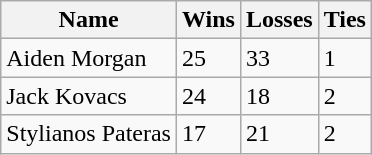<table class="wikitable">
<tr>
<th>Name</th>
<th>Wins</th>
<th>Losses</th>
<th>Ties</th>
</tr>
<tr>
<td>Aiden Morgan</td>
<td>25</td>
<td>33</td>
<td>1</td>
</tr>
<tr>
<td>Jack Kovacs</td>
<td>24</td>
<td>18</td>
<td>2</td>
</tr>
<tr>
<td>Stylianos Pateras</td>
<td>17</td>
<td>21</td>
<td>2</td>
</tr>
</table>
